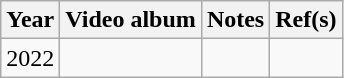<table class="wikitable">
<tr>
<th>Year</th>
<th>Video album</th>
<th>Notes</th>
<th>Ref(s)</th>
</tr>
<tr>
<td>2022</td>
<td></td>
<td></td>
<td></td>
</tr>
</table>
